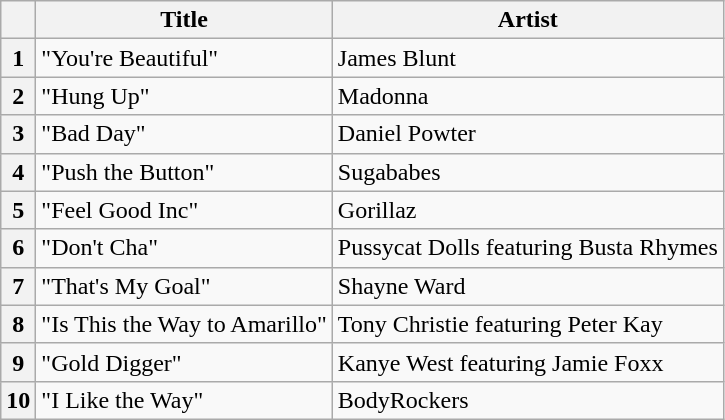<table class="wikitable plainrowheaders">
<tr>
<th scope=col></th>
<th scope=col>Title</th>
<th scope=col>Artist</th>
</tr>
<tr>
<th scope=row style="text-align:center;">1</th>
<td>"You're Beautiful"</td>
<td>James Blunt</td>
</tr>
<tr>
<th scope=row style="text-align:center;">2</th>
<td>"Hung Up"</td>
<td>Madonna</td>
</tr>
<tr>
<th scope=row style="text-align:center;">3</th>
<td>"Bad Day"</td>
<td>Daniel Powter</td>
</tr>
<tr>
<th scope=row style="text-align:center;">4</th>
<td>"Push the Button"</td>
<td>Sugababes</td>
</tr>
<tr>
<th scope=row style="text-align:center;">5</th>
<td>"Feel Good Inc"</td>
<td>Gorillaz</td>
</tr>
<tr>
<th scope=row style="text-align:center;">6</th>
<td>"Don't Cha"</td>
<td>Pussycat Dolls featuring Busta Rhymes</td>
</tr>
<tr>
<th scope=row style="text-align:center;">7</th>
<td>"That's My Goal"</td>
<td>Shayne Ward</td>
</tr>
<tr>
<th scope=row style="text-align:center;">8</th>
<td>"Is This the Way to Amarillo"</td>
<td>Tony Christie featuring Peter Kay</td>
</tr>
<tr>
<th scope=row style="text-align:center;">9</th>
<td>"Gold Digger"</td>
<td>Kanye West featuring Jamie Foxx</td>
</tr>
<tr>
<th scope=row style="text-align:center;">10</th>
<td>"I Like the Way"</td>
<td>BodyRockers</td>
</tr>
</table>
